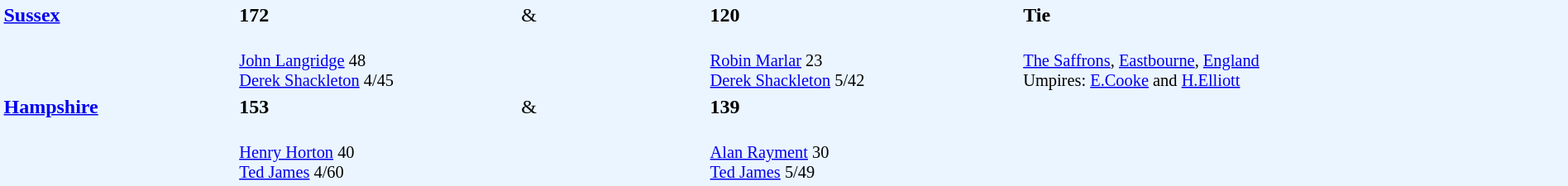<table width="100%" style="background: #EBF5FF">
<tr>
<td width="15%" valign="top" rowspan="2"><strong><a href='#'>Sussex</a></strong></td>
<td width="18%"><strong>172</strong></td>
<td width="12%">&</td>
<td width="20%"><strong>120</strong></td>
<td width="35%"><strong>Tie</strong></td>
</tr>
<tr>
<td style="font-size: 85%;" valign="top"><br><a href='#'>John Langridge</a> 48<br>
<a href='#'>Derek Shackleton</a> 4/45</td>
<td></td>
<td style="font-size: 85%;"><br><a href='#'>Robin Marlar</a> 23<br>
<a href='#'>Derek Shackleton</a> 5/42</td>
<td valign="top" style="font-size: 85%;" rowspan="3"><br><a href='#'>The Saffrons</a>, <a href='#'>Eastbourne</a>, <a href='#'>England</a><br>
Umpires: <a href='#'>E.Cooke</a> and <a href='#'>H.Elliott</a></td>
</tr>
<tr>
<td valign="top" rowspan="2"><strong><a href='#'>Hampshire</a></strong></td>
<td><strong>153</strong></td>
<td>&</td>
<td><strong>139</strong></td>
</tr>
<tr>
<td style="font-size: 85%;"><br><a href='#'>Henry Horton</a> 40<br>
<a href='#'>Ted James</a> 4/60</td>
<td></td>
<td valign="top" style="font-size: 85%;"><br><a href='#'>Alan Rayment</a> 30<br>
<a href='#'>Ted James</a> 5/49</td>
</tr>
</table>
